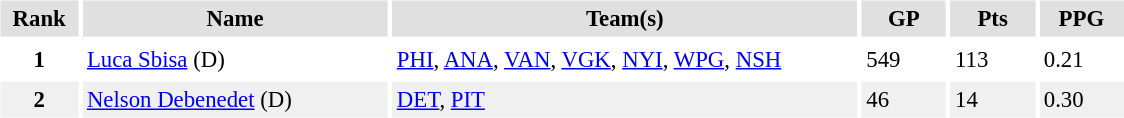<table id="Table3" cellspacing="3" cellpadding="3" style="font-size:95%;">
<tr style="text-align:center; background:#e0e0e0">
<th style="width:3em;">Rank</th>
<th style="width:13em;">Name</th>
<th style="width:20em;">Team(s)</th>
<th style="width:3.3em;">GP</th>
<th style="width:3.3em;">Pts</th>
<th style="width:3.3em;">PPG</th>
</tr>
<tr>
<th>1</th>
<td><a href='#'>Luca Sbisa</a> (D)</td>
<td><a href='#'>PHI</a>, <a href='#'>ANA</a>, <a href='#'>VAN</a>, <a href='#'>VGK</a>, <a href='#'>NYI</a>, <a href='#'>WPG</a>, <a href='#'>NSH</a></td>
<td>549</td>
<td>113</td>
<td>0.21</td>
</tr>
<tr style="background:#f0f0f0;">
<th>2</th>
<td><a href='#'>Nelson Debenedet</a> (D)</td>
<td><a href='#'>DET</a>, <a href='#'>PIT</a></td>
<td>46</td>
<td>14</td>
<td>0.30</td>
</tr>
</table>
